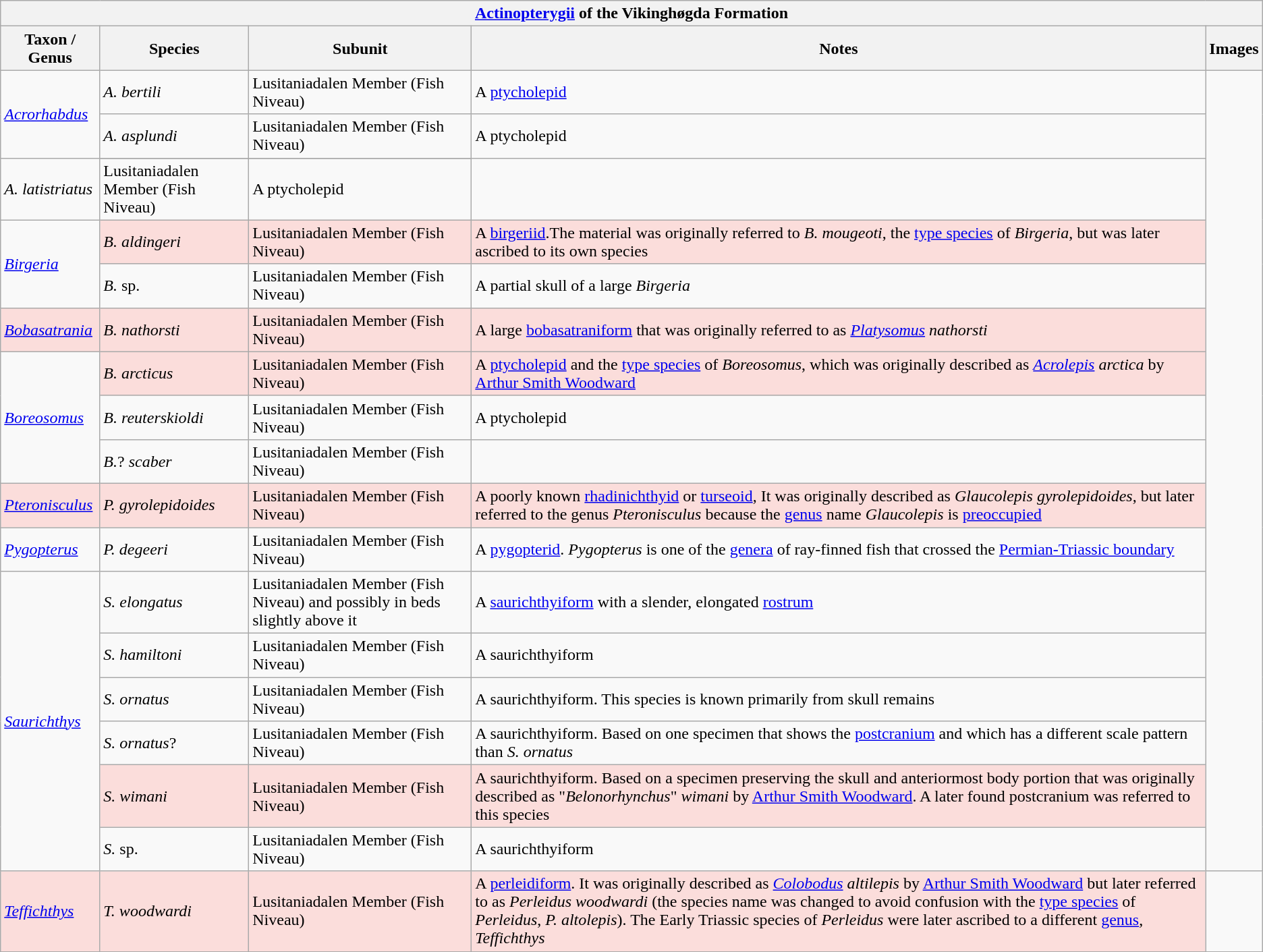<table class="wikitable" align="center">
<tr>
<th colspan="5" align="center"><strong><a href='#'>Actinopterygii</a> of the Vikinghøgda Formation</strong></th>
</tr>
<tr>
<th>Taxon / Genus</th>
<th>Species</th>
<th>Subunit</th>
<th>Notes</th>
<th>Images</th>
</tr>
<tr>
<td rowspan="3"><em><a href='#'>Acrorhabdus</a></em></td>
<td><em>A. bertili</em></td>
<td>Lusitaniadalen Member (Fish Niveau)</td>
<td>A <a href='#'>ptycholepid</a></td>
<td rowspan="18"></td>
</tr>
<tr>
<td><em>A. asplundi</em></td>
<td>Lusitaniadalen Member (Fish Niveau)</td>
<td>A ptycholepid</td>
</tr>
<tr>
</tr>
<tr>
<td><em>A. latistriatus</em></td>
<td>Lusitaniadalen Member (Fish Niveau)</td>
<td>A ptycholepid</td>
</tr>
<tr>
<td rowspan="2"><em><a href='#'>Birgeria</a></em></td>
<td style="background:#fbdddb;"><em>B. aldingeri</em></td>
<td style="background:#fbdddb;">Lusitaniadalen Member (Fish Niveau)</td>
<td style="background:#fbdddb;">A <a href='#'>birgeriid</a>.The material was originally referred to <em>B. mougeoti</em>, the <a href='#'>type species</a> of <em>Birgeria</em>, but was later ascribed to its own species</td>
</tr>
<tr>
<td><em>B.</em> sp.</td>
<td>Lusitaniadalen Member (Fish Niveau)</td>
<td>A partial skull of a large <em>Birgeria</em></td>
</tr>
<tr>
<td style="background:#fbdddb;"><em><a href='#'>Bobasatrania</a></em></td>
<td style="background:#fbdddb;"><em>B. nathorsti</em></td>
<td style="background:#fbdddb;">Lusitaniadalen Member (Fish Niveau)</td>
<td style="background:#fbdddb;">A large <a href='#'>bobasatraniform</a> that was originally referred to as <em><a href='#'>Platysomus</a> nathorsti</em></td>
</tr>
<tr>
<td rowspan="3"><em><a href='#'>Boreosomus</a></em></td>
<td style="background:#fbdddb;"><em>B. arcticus</em></td>
<td style="background:#fbdddb;">Lusitaniadalen Member (Fish Niveau)</td>
<td style="background:#fbdddb;">A <a href='#'>ptycholepid</a> and the <a href='#'>type species</a> of <em>Boreosomus</em>, which was originally described as <em><a href='#'>Acrolepis</a> arctica</em> by <a href='#'>Arthur Smith Woodward</a></td>
</tr>
<tr>
<td><em>B. reuterskioldi</em></td>
<td>Lusitaniadalen Member (Fish Niveau)</td>
<td>A ptycholepid</td>
</tr>
<tr>
<td><em>B.</em>? <em>scaber</em></td>
<td>Lusitaniadalen Member (Fish Niveau)</td>
<td></td>
</tr>
<tr>
<td style="background:#fbdddb;"><em><a href='#'>Pteronisculus</a></em></td>
<td style="background:#fbdddb;"><em>P. gyrolepidoides</em></td>
<td style="background:#fbdddb;">Lusitaniadalen Member (Fish Niveau)</td>
<td style="background:#fbdddb;">A poorly known <a href='#'>rhadinichthyid</a> or <a href='#'>turseoid</a>, It was originally described as <em>Glaucolepis gyrolepidoides</em>, but later referred to the genus <em>Pteronisculus</em> because the <a href='#'>genus</a> name <em>Glaucolepis</em> is <a href='#'>preoccupied</a></td>
</tr>
<tr>
<td><em><a href='#'>Pygopterus</a></em></td>
<td><em>P. degeeri</em></td>
<td>Lusitaniadalen Member (Fish Niveau)</td>
<td>A <a href='#'>pygopterid</a>. <em>Pygopterus</em> is one of the <a href='#'>genera</a> of ray-finned fish that crossed the <a href='#'>Permian-Triassic boundary</a></td>
</tr>
<tr>
<td rowspan="6"><em><a href='#'>Saurichthys</a></em></td>
<td><em>S. elongatus</em></td>
<td>Lusitaniadalen Member (Fish Niveau) and possibly in beds slightly above it</td>
<td>A <a href='#'>saurichthyiform</a> with a slender, elongated <a href='#'>rostrum</a></td>
</tr>
<tr>
<td><em>S. hamiltoni</em></td>
<td>Lusitaniadalen Member (Fish Niveau)</td>
<td>A saurichthyiform</td>
</tr>
<tr>
<td><em>S. ornatus</em></td>
<td>Lusitaniadalen Member (Fish Niveau)</td>
<td>A saurichthyiform. This species is known primarily from skull remains</td>
</tr>
<tr>
<td><em>S. ornatus</em>?</td>
<td>Lusitaniadalen Member (Fish Niveau)</td>
<td>A saurichthyiform. Based on one specimen that shows the <a href='#'>postcranium</a> and which has a different scale pattern than <em>S. ornatus</em></td>
</tr>
<tr>
<td style="background:#fbdddb;"><em>S. wimani</em></td>
<td style="background:#fbdddb;">Lusitaniadalen Member (Fish Niveau)</td>
<td style="background:#fbdddb;">A saurichthyiform. Based on a specimen preserving the skull and anteriormost body portion that was originally described as "<em>Belonorhynchus</em>" <em>wimani</em> by <a href='#'>Arthur Smith Woodward</a>. A later found postcranium was referred to this species</td>
</tr>
<tr>
<td><em>S.</em> sp.</td>
<td>Lusitaniadalen Member (Fish Niveau)</td>
<td>A saurichthyiform</td>
</tr>
<tr>
<td style="background:#fbdddb;"><em><a href='#'>Teffichthys</a></em></td>
<td style="background:#fbdddb;"><em>T. woodwardi</em></td>
<td style="background:#fbdddb;">Lusitaniadalen Member (Fish Niveau)</td>
<td style="background:#fbdddb;">A <a href='#'>perleidiform</a>. It was originally described as <em><a href='#'>Colobodus</a> altilepis</em> by <a href='#'>Arthur Smith Woodward</a> but later referred to as <em>Perleidus woodwardi</em> (the species name was changed to avoid confusion with the <a href='#'>type species</a> of <em>Perleidus</em>, <em>P. altolepis</em>). The Early Triassic species of <em>Perleidus</em> were later ascribed to a different <a href='#'>genus</a>, <em>Teffichthys</em></td>
</tr>
<tr>
</tr>
</table>
